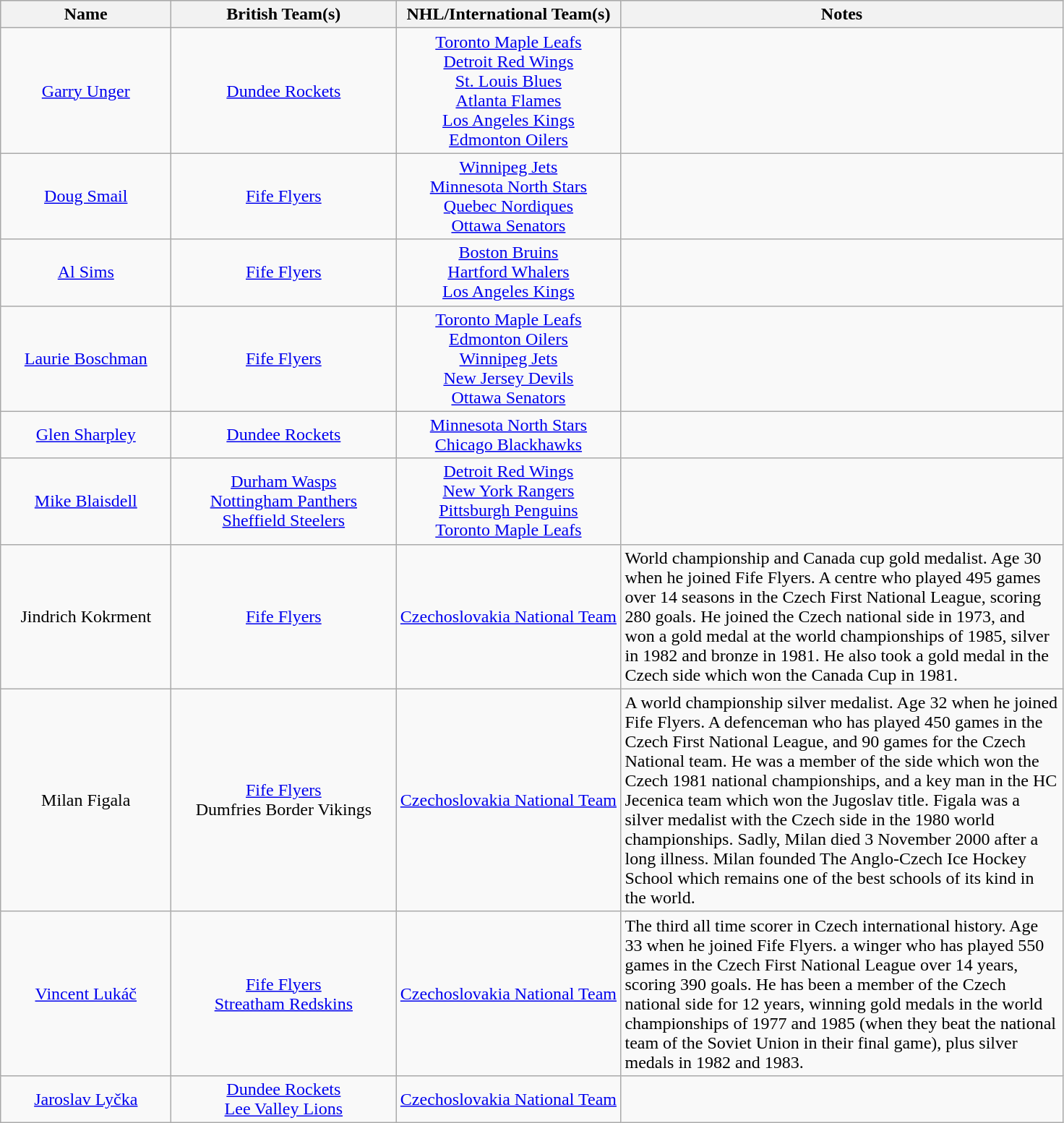<table class="wikitable">
<tr bgcolor="#CCCCCC">
<th width="150" rowspan="1">Name</th>
<th width="200" rowspan="1">British Team(s)</th>
<th width="200" rowspan="1">NHL/International Team(s)</th>
<th width="400" rowspan="1">Notes</th>
</tr>
<tr>
<td align="center"><a href='#'>Garry Unger</a></td>
<td align="center"><a href='#'>Dundee Rockets</a></td>
<td align="center"><a href='#'>Toronto Maple Leafs</a><br><a href='#'>Detroit Red Wings</a><br><a href='#'>St. Louis Blues</a><br><a href='#'>Atlanta Flames</a><br><a href='#'>Los Angeles Kings</a><br><a href='#'>Edmonton Oilers</a></td>
<td align="left"></td>
</tr>
<tr>
<td align="center"><a href='#'>Doug Smail</a></td>
<td align="center"><a href='#'>Fife Flyers</a></td>
<td align="center"><a href='#'>Winnipeg Jets</a><br><a href='#'>Minnesota North Stars</a><br><a href='#'>Quebec Nordiques</a><br><a href='#'>Ottawa Senators</a></td>
<td align="left"></td>
</tr>
<tr>
<td align="center"><a href='#'>Al Sims</a></td>
<td align="center"><a href='#'>Fife Flyers</a></td>
<td align="center"><a href='#'>Boston Bruins</a><br><a href='#'>Hartford Whalers</a><br><a href='#'>Los Angeles Kings</a></td>
<td align="left"></td>
</tr>
<tr>
<td align="center"><a href='#'>Laurie Boschman</a></td>
<td align="center"><a href='#'>Fife Flyers</a></td>
<td align="center"><a href='#'>Toronto Maple Leafs</a><br><a href='#'>Edmonton Oilers</a><br><a href='#'>Winnipeg Jets</a><br><a href='#'>New Jersey Devils</a><br><a href='#'>Ottawa Senators</a></td>
<td align="left"></td>
</tr>
<tr>
<td align="center"><a href='#'>Glen Sharpley</a></td>
<td align="center"><a href='#'>Dundee Rockets</a></td>
<td align="center"><a href='#'>Minnesota North Stars</a><br><a href='#'>Chicago Blackhawks</a></td>
<td align="left"></td>
</tr>
<tr>
<td align="center"><a href='#'>Mike Blaisdell</a></td>
<td align="center"><a href='#'>Durham Wasps</a><br><a href='#'>Nottingham Panthers</a><br><a href='#'>Sheffield Steelers</a></td>
<td align="center"><a href='#'>Detroit Red Wings</a><br><a href='#'>New York Rangers</a><br><a href='#'>Pittsburgh Penguins</a><br><a href='#'>Toronto Maple Leafs</a></td>
<td align="left"></td>
</tr>
<tr>
<td align="center">Jindrich Kokrment </td>
<td align="center"><a href='#'>Fife Flyers</a></td>
<td align="center"><a href='#'>Czechoslovakia National Team</a></td>
<td align="left">World championship and Canada cup gold medalist. Age 30 when he joined Fife Flyers. A centre who played 495 games over 14 seasons in the Czech First National League, scoring 280 goals. He joined the Czech national side in 1973, and won a gold medal at the world championships of 1985, silver in 1982 and bronze in 1981. He also took a gold medal in the Czech side which won the Canada Cup in 1981.</td>
</tr>
<tr>
<td align="center">Milan Figala </td>
<td align="center"><a href='#'>Fife Flyers</a><br>Dumfries Border Vikings</td>
<td align="center"><a href='#'>Czechoslovakia National Team</a></td>
<td align="left">A world championship silver medalist. Age 32 when he joined Fife Flyers. A defenceman who has played 450 games in the Czech First National League, and 90 games for the Czech National team. He was a member of the side which won the Czech 1981 national championships, and a key man in the HC Jecenica team which won the Jugoslav title. Figala was a silver medalist with the Czech side in the 1980 world championships.  Sadly, Milan died 3 November 2000 after a long illness.  Milan founded The Anglo-Czech Ice Hockey School which remains one of the best schools of its kind in the world.</td>
</tr>
<tr>
<td align="center"><a href='#'>Vincent Lukáč</a></td>
<td align="center"><a href='#'>Fife Flyers</a><br><a href='#'>Streatham Redskins</a></td>
<td align="center"><a href='#'>Czechoslovakia National Team</a></td>
<td align="left">The third all time scorer in Czech international history. Age 33 when he joined Fife Flyers. a winger who has played 550 games in the Czech First National League over 14 years, scoring 390 goals. He has been a member of the Czech national side for 12 years, winning gold medals in the world championships of 1977 and 1985 (when they beat the national team of the Soviet Union in their final game), plus silver medals in 1982 and 1983.</td>
</tr>
<tr>
<td align="center"><a href='#'>Jaroslav Lyčka</a></td>
<td align="center"><a href='#'>Dundee Rockets</a><br><a href='#'>Lee Valley Lions</a></td>
<td align="center"><a href='#'>Czechoslovakia National Team</a></td>
<td align="left"></td>
</tr>
</table>
